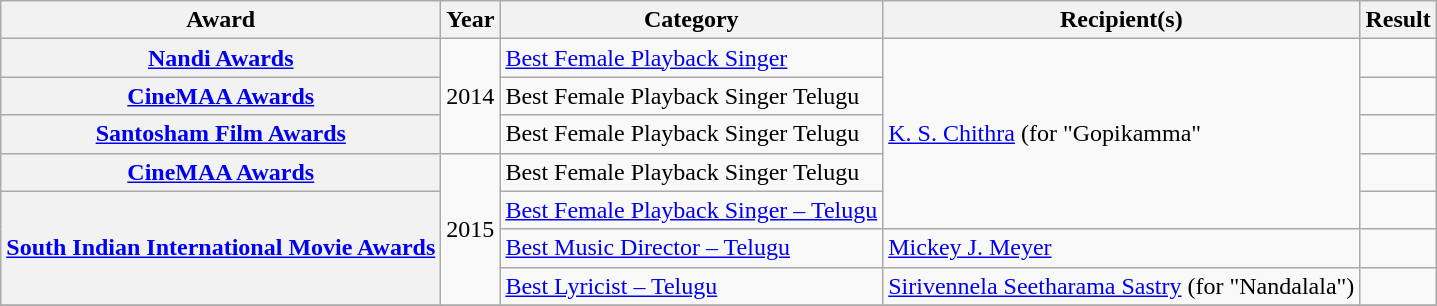<table class="wikitable plainrowheaders sortable">
<tr>
<th scope="col">Award</th>
<th scope="col">Year</th>
<th scope="col">Category</th>
<th scope="col">Recipient(s)</th>
<th scope="col">Result</th>
</tr>
<tr>
<th scope="row"><a href='#'>Nandi Awards</a></th>
<td rowspan="3">2014</td>
<td><a href='#'>Best Female Playback Singer</a></td>
<td rowspan="5"><a href='#'>K. S. Chithra</a> (for "Gopikamma"</td>
<td></td>
</tr>
<tr>
<th scope="row"><a href='#'>CineMAA Awards</a></th>
<td>Best Female Playback Singer Telugu</td>
<td></td>
</tr>
<tr>
<th scope="row"><a href='#'>Santosham Film Awards</a></th>
<td>Best Female Playback Singer Telugu</td>
<td></td>
</tr>
<tr>
<th scope="row"><a href='#'>CineMAA Awards</a></th>
<td rowspan="4">2015</td>
<td>Best Female Playback Singer Telugu</td>
<td></td>
</tr>
<tr>
<th scope="row"; rowspan="3"><a href='#'>South Indian International Movie Awards</a></th>
<td><a href='#'>Best Female Playback Singer – Telugu</a></td>
<td></td>
</tr>
<tr>
<td><a href='#'>Best Music Director – Telugu</a></td>
<td><a href='#'>Mickey J. Meyer</a></td>
<td></td>
</tr>
<tr>
<td><a href='#'>Best Lyricist – Telugu</a></td>
<td><a href='#'>Sirivennela Seetharama Sastry</a> (for "Nandalala")</td>
<td></td>
</tr>
<tr>
</tr>
</table>
